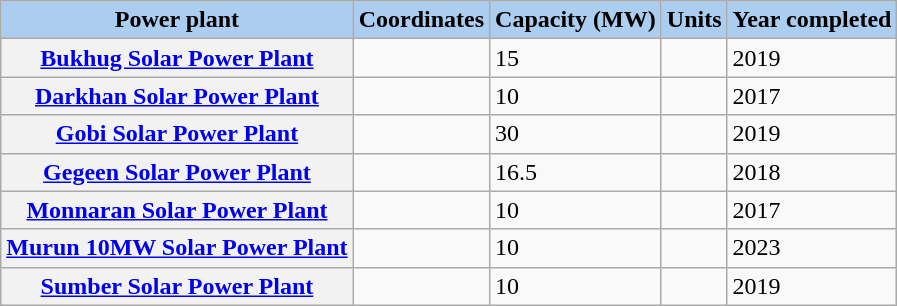<table class="wikitable sortable">
<tr>
<th style="background-color:#ABCDEF;">Power plant</th>
<th style="background-color:#ABCDEF;">Coordinates</th>
<th style="background-color:#ABCDEF;">Capacity (MW)</th>
<th style="background-color:#ABCDEF;">Units</th>
<th style="background-color:#ABCDEF;">Year completed</th>
</tr>
<tr>
<th><a href='#'>Bukhug Solar Power Plant</a></th>
<td></td>
<td>15</td>
<td></td>
<td>2019</td>
</tr>
<tr>
<th><a href='#'>Darkhan Solar Power Plant</a></th>
<td></td>
<td>10</td>
<td></td>
<td>2017</td>
</tr>
<tr>
<th><a href='#'>Gobi Solar Power Plant</a></th>
<td></td>
<td>30</td>
<td></td>
<td>2019</td>
</tr>
<tr>
<th><a href='#'>Gegeen Solar Power Plant</a></th>
<td></td>
<td>16.5</td>
<td></td>
<td>2018</td>
</tr>
<tr>
<th><a href='#'>Monnaran Solar Power Plant</a></th>
<td></td>
<td>10</td>
<td></td>
<td>2017</td>
</tr>
<tr>
<th><a href='#'>Murun 10MW Solar Power Plant</a></th>
<td></td>
<td>10</td>
<td></td>
<td>2023</td>
</tr>
<tr>
<th><a href='#'>Sumber Solar Power Plant</a></th>
<td></td>
<td>10</td>
<td></td>
<td>2019</td>
</tr>
</table>
